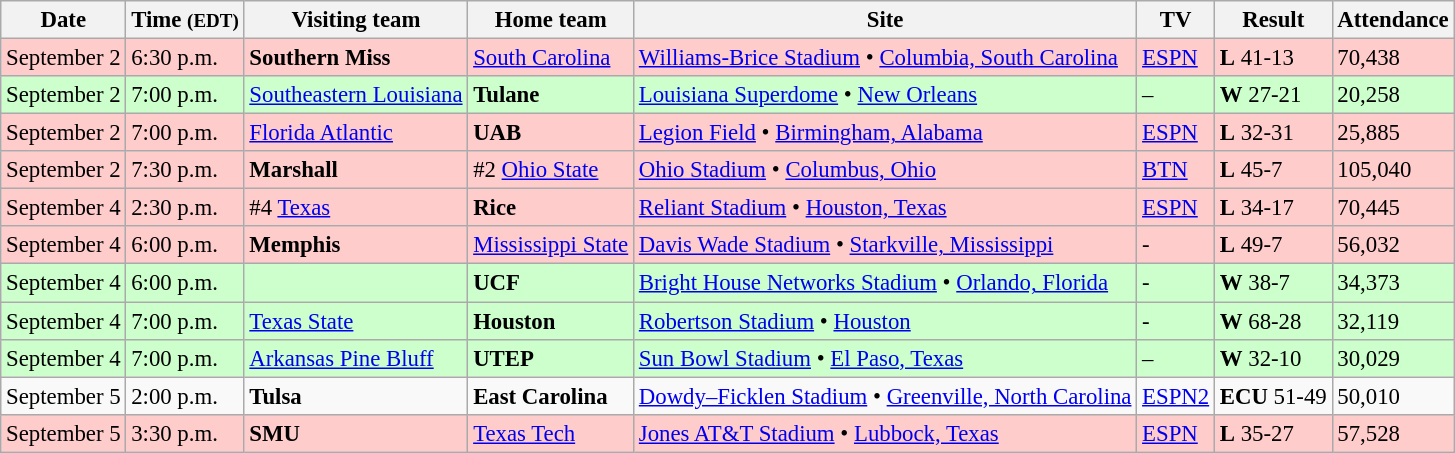<table class="wikitable" style="font-size:95%;">
<tr>
<th>Date</th>
<th>Time <small>(EDT)</small></th>
<th>Visiting team</th>
<th>Home team</th>
<th>Site</th>
<th>TV</th>
<th>Result</th>
<th>Attendance</th>
</tr>
<tr bgcolor=#ffcccc>
<td>September 2</td>
<td>6:30 p.m.</td>
<td><strong>Southern Miss</strong></td>
<td><a href='#'>South Carolina</a></td>
<td><a href='#'>Williams-Brice Stadium</a> • <a href='#'>Columbia, South Carolina</a></td>
<td><a href='#'>ESPN</a></td>
<td><strong>L</strong> 41-13</td>
<td>70,438</td>
</tr>
<tr bgcolor=#ccffcc>
<td>September 2</td>
<td>7:00 p.m.</td>
<td><a href='#'>Southeastern Louisiana</a></td>
<td><strong>Tulane</strong></td>
<td><a href='#'>Louisiana Superdome</a> • <a href='#'>New Orleans</a></td>
<td>–</td>
<td><strong>W</strong> 27-21</td>
<td>20,258</td>
</tr>
<tr bgcolor=#ffcccc>
<td>September 2</td>
<td>7:00 p.m.</td>
<td><a href='#'>Florida Atlantic</a></td>
<td><strong>UAB</strong></td>
<td><a href='#'>Legion Field</a> • <a href='#'>Birmingham, Alabama</a></td>
<td><a href='#'>ESPN</a></td>
<td><strong>L</strong> 32-31</td>
<td>25,885</td>
</tr>
<tr bgcolor=#ffcccc>
<td>September 2</td>
<td>7:30 p.m.</td>
<td><strong>Marshall</strong></td>
<td>#2 <a href='#'>Ohio State</a></td>
<td><a href='#'>Ohio Stadium</a> • <a href='#'>Columbus, Ohio</a></td>
<td><a href='#'>BTN</a></td>
<td><strong>L</strong> 45-7</td>
<td>105,040</td>
</tr>
<tr bgcolor=#ffcccc>
<td>September 4</td>
<td>2:30 p.m.</td>
<td>#4 <a href='#'>Texas</a></td>
<td><strong>Rice</strong></td>
<td><a href='#'>Reliant Stadium</a> • <a href='#'>Houston, Texas</a></td>
<td><a href='#'>ESPN</a></td>
<td><strong>L</strong> 34-17</td>
<td>70,445</td>
</tr>
<tr bgcolor=#ffcccc>
<td>September 4</td>
<td>6:00 p.m.</td>
<td><strong>Memphis</strong></td>
<td><a href='#'>Mississippi State</a></td>
<td><a href='#'>Davis Wade Stadium</a> • <a href='#'>Starkville, Mississippi</a></td>
<td>-</td>
<td><strong>L</strong> 49-7</td>
<td>56,032</td>
</tr>
<tr bgcolor=#ccffcc>
<td>September 4</td>
<td>6:00 p.m.</td>
<td></td>
<td><strong>UCF</strong></td>
<td><a href='#'>Bright House Networks Stadium</a> • <a href='#'>Orlando, Florida</a></td>
<td>-</td>
<td><strong>W</strong> 38-7</td>
<td>34,373</td>
</tr>
<tr bgcolor=#ccffcc>
<td>September 4</td>
<td>7:00 p.m.</td>
<td><a href='#'>Texas State</a></td>
<td><strong>Houston</strong></td>
<td><a href='#'>Robertson Stadium</a> • <a href='#'>Houston</a></td>
<td>-</td>
<td><strong>W</strong> 68-28</td>
<td>32,119</td>
</tr>
<tr bgcolor=#ccffcc>
<td>September 4</td>
<td>7:00 p.m.</td>
<td><a href='#'>Arkansas Pine Bluff</a></td>
<td><strong>UTEP</strong></td>
<td><a href='#'>Sun Bowl Stadium</a> • <a href='#'>El Paso, Texas</a></td>
<td>–</td>
<td><strong>W</strong> 32-10</td>
<td>30,029</td>
</tr>
<tr bgcolor=>
<td>September 5</td>
<td>2:00 p.m.</td>
<td><strong>Tulsa</strong></td>
<td><strong>East Carolina</strong></td>
<td><a href='#'>Dowdy–Ficklen Stadium</a> • <a href='#'>Greenville, North Carolina</a></td>
<td><a href='#'>ESPN2</a></td>
<td><strong>ECU</strong> 51-49</td>
<td>50,010</td>
</tr>
<tr bgcolor=#ffcccc>
<td>September 5</td>
<td>3:30 p.m.</td>
<td><strong>SMU</strong></td>
<td><a href='#'>Texas Tech</a></td>
<td><a href='#'>Jones AT&T Stadium</a> • <a href='#'>Lubbock, Texas</a></td>
<td><a href='#'>ESPN</a></td>
<td><strong>L</strong> 35-27</td>
<td>57,528</td>
</tr>
</table>
